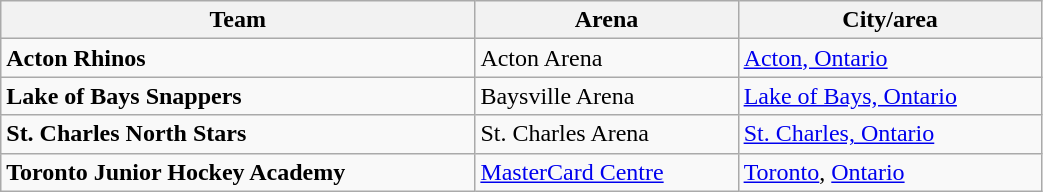<table class="wikitable" style="width: 55%"">
<tr>
<th>Team</th>
<th>Arena</th>
<th>City/area</th>
</tr>
<tr>
<td><strong>Acton Rhinos</strong></td>
<td>Acton Arena</td>
<td><a href='#'>Acton, Ontario</a></td>
</tr>
<tr>
<td><strong>Lake of Bays Snappers</strong></td>
<td>Baysville Arena</td>
<td><a href='#'>Lake of Bays, Ontario</a></td>
</tr>
<tr>
<td><strong>St. Charles North Stars</strong></td>
<td>St. Charles Arena</td>
<td><a href='#'>St. Charles, Ontario</a></td>
</tr>
<tr>
<td><strong>Toronto Junior Hockey Academy</strong></td>
<td><a href='#'>MasterCard Centre</a></td>
<td><a href='#'>Toronto</a>, <a href='#'>Ontario</a></td>
</tr>
</table>
